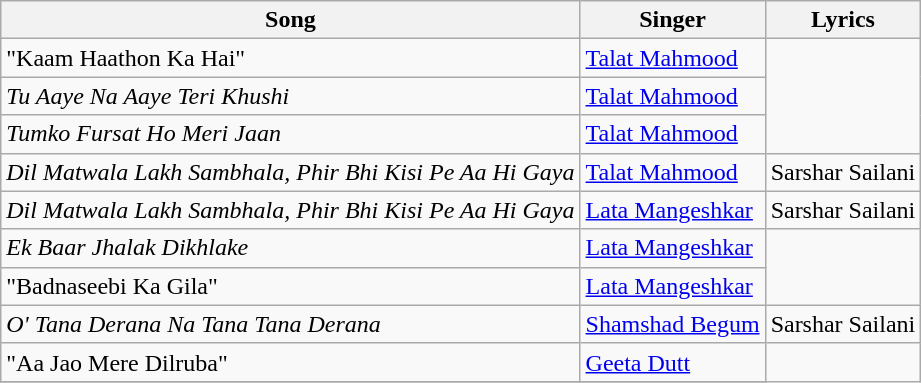<table class="wikitable">
<tr>
<th>Song</th>
<th>Singer</th>
<th>Lyrics</th>
</tr>
<tr>
<td>"Kaam Haathon Ka Hai"</td>
<td><a href='#'>Talat Mahmood</a></td>
</tr>
<tr>
<td><em>Tu Aaye Na Aaye Teri Khushi</em></td>
<td><a href='#'>Talat Mahmood</a></td>
</tr>
<tr>
<td><em>Tumko Fursat Ho Meri Jaan</em></td>
<td><a href='#'>Talat Mahmood</a></td>
</tr>
<tr>
<td><em>Dil Matwala Lakh Sambhala, Phir Bhi Kisi Pe Aa Hi Gaya</em></td>
<td><a href='#'>Talat Mahmood</a></td>
<td>Sarshar Sailani</td>
</tr>
<tr>
<td><em>Dil Matwala Lakh Sambhala, Phir Bhi Kisi Pe Aa Hi Gaya</em></td>
<td><a href='#'>Lata Mangeshkar</a></td>
<td>Sarshar Sailani</td>
</tr>
<tr>
<td><em>Ek Baar Jhalak Dikhlake</em></td>
<td><a href='#'>Lata Mangeshkar</a></td>
</tr>
<tr>
<td>"Badnaseebi Ka Gila"</td>
<td><a href='#'>Lata Mangeshkar</a></td>
</tr>
<tr>
<td><em>O' Tana Derana Na Tana Tana Derana</em></td>
<td><a href='#'>Shamshad Begum</a></td>
<td>Sarshar Sailani</td>
</tr>
<tr>
<td>"Aa Jao Mere Dilruba"</td>
<td><a href='#'>Geeta Dutt</a></td>
</tr>
<tr>
</tr>
</table>
